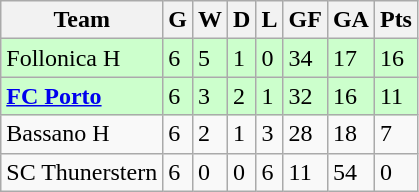<table class="wikitable">
<tr>
<th>Team</th>
<th>G</th>
<th>W</th>
<th>D</th>
<th>L</th>
<th>GF</th>
<th>GA</th>
<th>Pts</th>
</tr>
<tr style="background:#ccffcc;">
<td> Follonica H</td>
<td>6</td>
<td>5</td>
<td>1</td>
<td>0</td>
<td>34</td>
<td>17</td>
<td>16</td>
</tr>
<tr style="background:#ccffcc;">
<td> <strong><a href='#'>FC Porto</a></strong></td>
<td>6</td>
<td>3</td>
<td>2</td>
<td>1</td>
<td>32</td>
<td>16</td>
<td>11</td>
</tr>
<tr>
<td> Bassano H</td>
<td>6</td>
<td>2</td>
<td>1</td>
<td>3</td>
<td>28</td>
<td>18</td>
<td>7</td>
</tr>
<tr>
<td> SC Thunerstern</td>
<td>6</td>
<td>0</td>
<td>0</td>
<td>6</td>
<td>11</td>
<td>54</td>
<td>0</td>
</tr>
</table>
